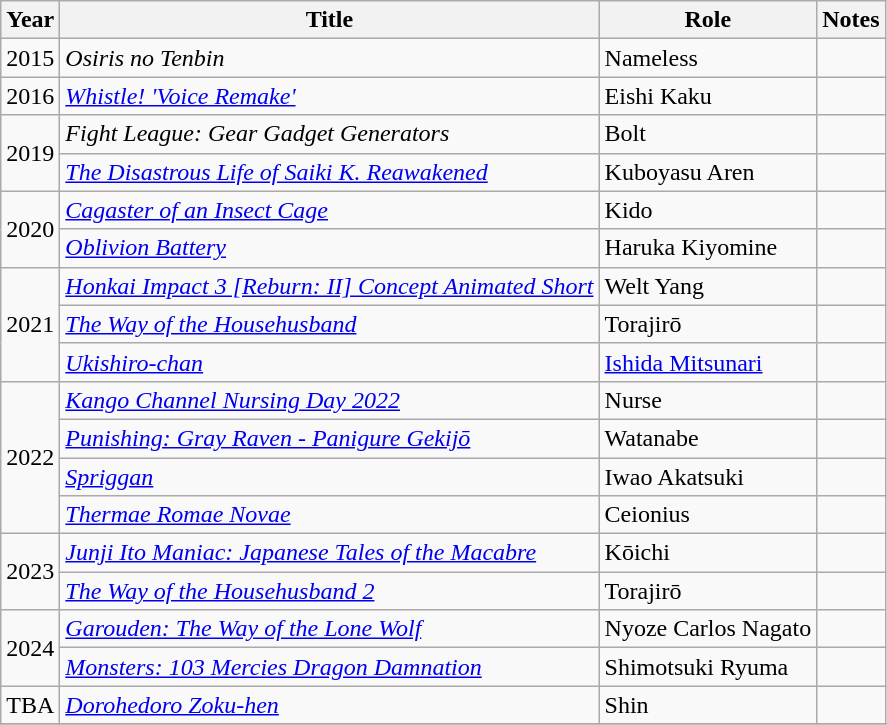<table class="wikitable">
<tr>
<th>Year</th>
<th>Title</th>
<th>Role</th>
<th>Notes</th>
</tr>
<tr>
<td>2015</td>
<td><em>Osiris no Tenbin</em></td>
<td>Nameless</td>
<td></td>
</tr>
<tr>
<td>2016</td>
<td><em><a href='#'>Whistle! 'Voice Remake'</a></em></td>
<td>Eishi Kaku</td>
<td></td>
</tr>
<tr>
<td rowspan="2">2019</td>
<td><em>Fight League: Gear Gadget Generators</em></td>
<td>Bolt</td>
<td></td>
</tr>
<tr>
<td><em><a href='#'>The Disastrous Life of Saiki K. Reawakened</a></em></td>
<td>Kuboyasu Aren</td>
<td></td>
</tr>
<tr>
<td rowspan="2">2020</td>
<td><em><a href='#'>Cagaster of an Insect Cage</a></em></td>
<td>Kido</td>
<td></td>
</tr>
<tr>
<td><em><a href='#'>Oblivion Battery</a></em></td>
<td>Haruka Kiyomine</td>
<td></td>
</tr>
<tr>
<td rowspan="3">2021</td>
<td><em><a href='#'>Honkai Impact 3 [Reburn: II] Concept Animated Short</a></em></td>
<td>Welt Yang</td>
<td></td>
</tr>
<tr>
<td><em><a href='#'>The Way of the Househusband</a></em></td>
<td>Torajirō</td>
<td></td>
</tr>
<tr>
<td><em><a href='#'>Ukishiro-chan</a></em></td>
<td><a href='#'>Ishida Mitsunari</a></td>
<td></td>
</tr>
<tr>
<td rowspan="4">2022</td>
<td><em><a href='#'>Kango Channel Nursing Day 2022</a></em></td>
<td>Nurse</td>
<td></td>
</tr>
<tr>
<td><em><a href='#'>Punishing: Gray Raven - Panigure Gekijō</a></em></td>
<td>Watanabe</td>
<td></td>
</tr>
<tr>
<td><em><a href='#'>Spriggan</a></em></td>
<td>Iwao Akatsuki</td>
<td></td>
</tr>
<tr>
<td><em><a href='#'>Thermae Romae Novae</a></em></td>
<td>Ceionius</td>
<td></td>
</tr>
<tr>
<td rowspan="2">2023</td>
<td><em><a href='#'>Junji Ito Maniac: Japanese Tales of the Macabre</a></em></td>
<td>Kōichi</td>
<td></td>
</tr>
<tr>
<td><em><a href='#'>The Way of the Househusband 2</a></em></td>
<td>Torajirō</td>
<td></td>
</tr>
<tr>
<td rowspan="2">2024</td>
<td><em><a href='#'>Garouden: The Way of the Lone Wolf</a></em></td>
<td>Nyoze Carlos Nagato</td>
<td></td>
</tr>
<tr>
<td><em><a href='#'>Monsters: 103 Mercies Dragon Damnation</a></em></td>
<td>Shimotsuki Ryuma</td>
<td></td>
</tr>
<tr>
<td rowspan="1">TBA</td>
<td><em><a href='#'>Dorohedoro Zoku-hen</a></em></td>
<td>Shin</td>
<td></td>
</tr>
<tr>
</tr>
</table>
